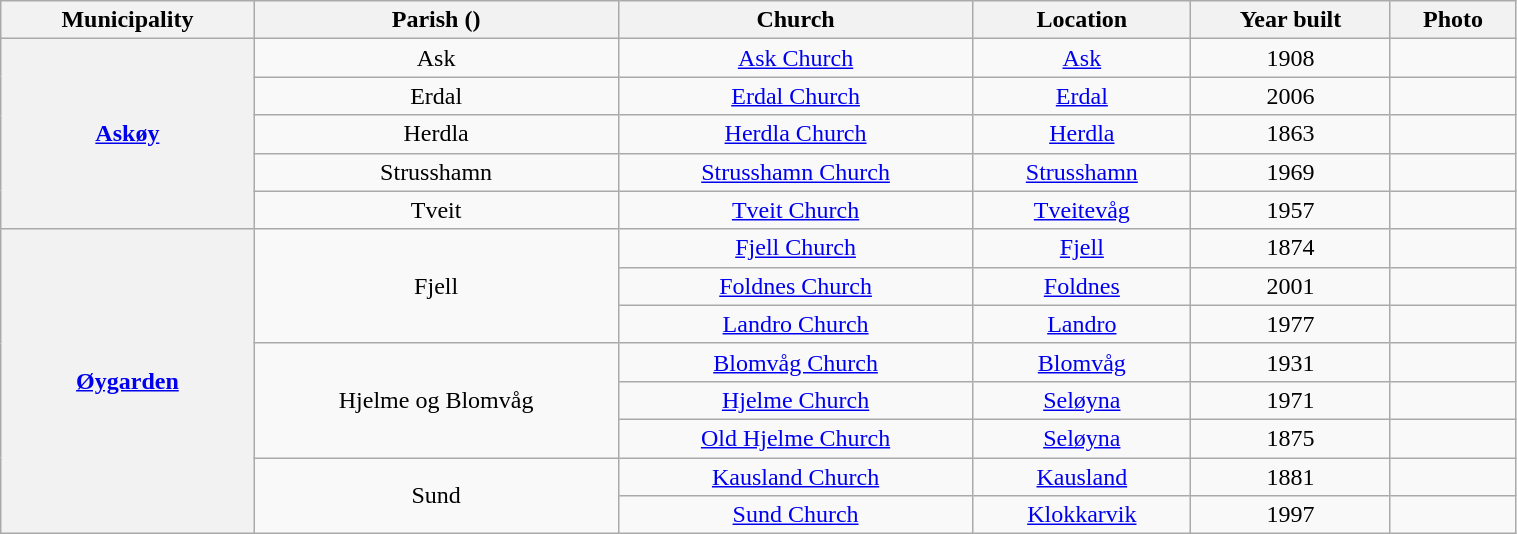<table class="wikitable" style="text-align: center; width: 80%;">
<tr>
<th>Municipality</th>
<th>Parish ()</th>
<th>Church</th>
<th>Location</th>
<th>Year built</th>
<th>Photo</th>
</tr>
<tr>
<th rowspan="5"><a href='#'>Askøy</a></th>
<td rowspan="1">Ask</td>
<td><a href='#'>Ask Church</a></td>
<td><a href='#'>Ask</a></td>
<td>1908</td>
<td></td>
</tr>
<tr>
<td rowspan="1">Erdal</td>
<td><a href='#'>Erdal Church</a></td>
<td><a href='#'>Erdal</a></td>
<td>2006</td>
<td></td>
</tr>
<tr>
<td rowspan="1">Herdla</td>
<td><a href='#'>Herdla Church</a></td>
<td><a href='#'>Herdla</a></td>
<td>1863</td>
<td></td>
</tr>
<tr>
<td rowspan="1">Strusshamn</td>
<td><a href='#'>Strusshamn Church</a></td>
<td><a href='#'>Strusshamn</a></td>
<td>1969</td>
<td></td>
</tr>
<tr>
<td rowspan="1">Tveit</td>
<td><a href='#'>Tveit Church</a></td>
<td><a href='#'>Tveitevåg</a></td>
<td>1957</td>
<td></td>
</tr>
<tr>
<th rowspan="8"><a href='#'>Øygarden</a></th>
<td rowspan="3">Fjell</td>
<td><a href='#'>Fjell Church</a></td>
<td><a href='#'>Fjell</a></td>
<td>1874</td>
<td></td>
</tr>
<tr>
<td><a href='#'>Foldnes Church</a></td>
<td><a href='#'>Foldnes</a></td>
<td>2001</td>
<td></td>
</tr>
<tr>
<td><a href='#'>Landro Church</a></td>
<td><a href='#'>Landro</a></td>
<td>1977</td>
<td></td>
</tr>
<tr>
<td rowspan="3">Hjelme og Blomvåg</td>
<td><a href='#'>Blomvåg Church</a></td>
<td><a href='#'>Blomvåg</a></td>
<td>1931</td>
<td></td>
</tr>
<tr>
<td><a href='#'>Hjelme Church</a></td>
<td><a href='#'>Seløyna</a></td>
<td>1971</td>
<td></td>
</tr>
<tr>
<td><a href='#'>Old Hjelme Church</a></td>
<td><a href='#'>Seløyna</a></td>
<td>1875</td>
<td></td>
</tr>
<tr>
<td rowspan="2">Sund</td>
<td><a href='#'>Kausland Church</a></td>
<td><a href='#'>Kausland</a></td>
<td>1881</td>
<td></td>
</tr>
<tr>
<td><a href='#'>Sund Church</a></td>
<td><a href='#'>Klokkarvik</a></td>
<td>1997</td>
<td></td>
</tr>
</table>
